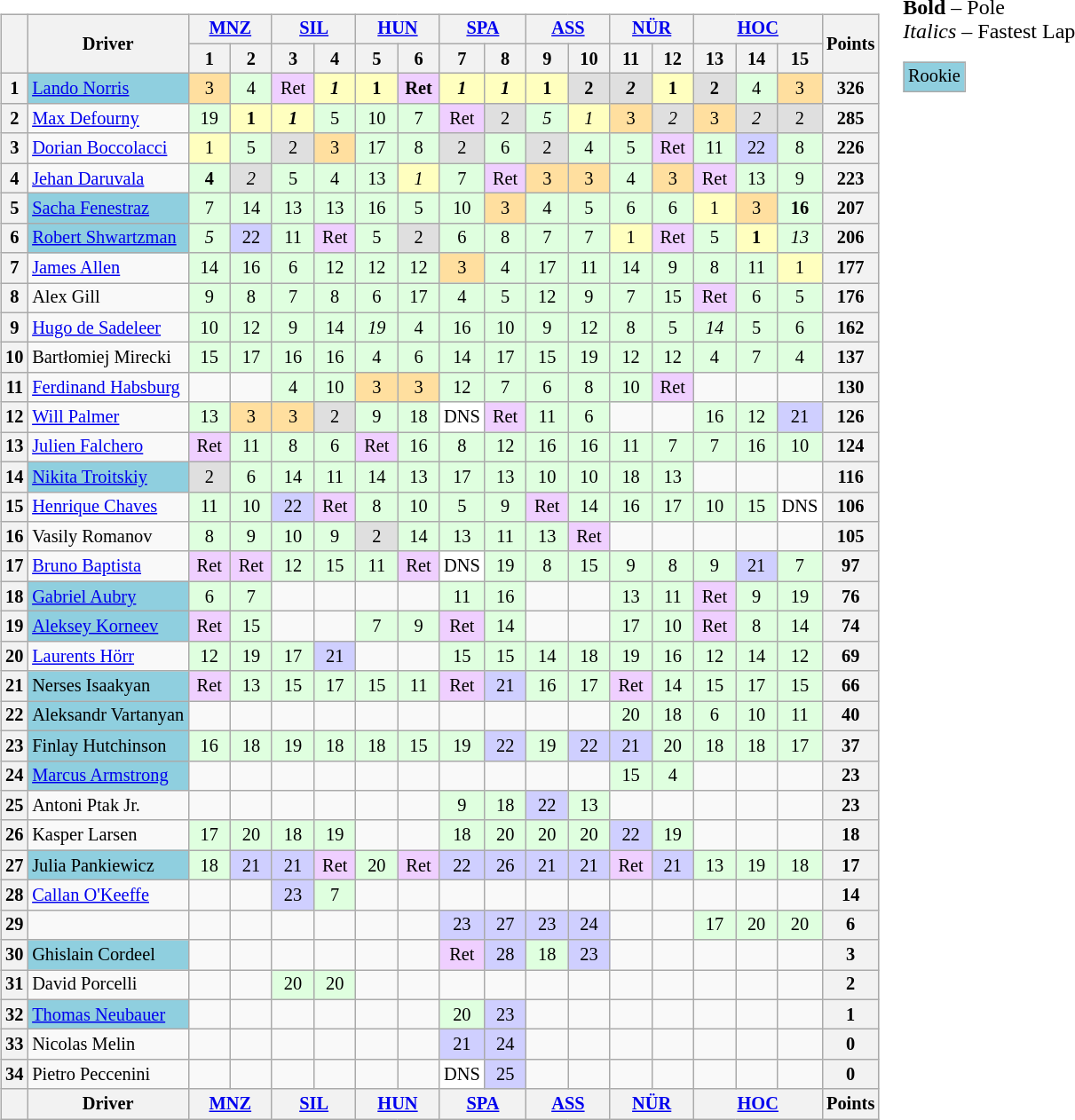<table>
<tr>
<td valign="top"><br><table align=left| class="wikitable" style="font-size: 85%; text-align: center">
<tr>
<th rowspan=2></th>
<th rowspan=2>Driver</th>
<th colspan=2><a href='#'>MNZ</a><br></th>
<th colspan=2><a href='#'>SIL</a><br></th>
<th colspan=2><a href='#'>HUN</a><br></th>
<th colspan=2><a href='#'>SPA</a><br></th>
<th colspan=2><a href='#'>ASS</a><br></th>
<th colspan=2><a href='#'>NÜR</a><br></th>
<th colspan=3><a href='#'>HOC</a><br></th>
<th rowspan=2>Points</th>
</tr>
<tr>
<th width=25>1</th>
<th width=25>2</th>
<th width=25>3</th>
<th width=25>4</th>
<th width=25>5</th>
<th width=25>6</th>
<th width=25>7</th>
<th width=25>8</th>
<th width=25>9</th>
<th width=25>10</th>
<th width=25>11</th>
<th width=25>12</th>
<th width=25>13</th>
<th width=25>14</th>
<th width=25>15</th>
</tr>
<tr>
<th>1</th>
<td align=left style="background:#8FCFDF;"> <a href='#'>Lando Norris</a></td>
<td style="background:#FFDF9F;">3</td>
<td style="background:#DFFFDF;">4</td>
<td style="background:#EFCFFF;">Ret</td>
<td style="background:#FFFFBF;"><strong><em>1</em></strong></td>
<td style="background:#FFFFBF;"><strong>1</strong></td>
<td style="background:#EFCFFF;"><strong>Ret</strong></td>
<td style="background:#FFFFBF;"><strong><em>1</em></strong></td>
<td style="background:#FFFFBF;"><strong><em>1</em></strong></td>
<td style="background:#FFFFBF;"><strong>1</strong></td>
<td style="background:#DFDFDF;"><strong>2</strong></td>
<td style="background:#DFDFDF;"><strong><em>2</em></strong></td>
<td style="background:#FFFFBF;"><strong>1</strong></td>
<td style="background:#DFDFDF;"><strong>2</strong></td>
<td style="background:#DFFFDF;">4</td>
<td style="background:#FFDF9F;">3</td>
<th>326</th>
</tr>
<tr>
<th>2</th>
<td align=left> <a href='#'>Max Defourny</a></td>
<td style="background:#DFFFDF;">19</td>
<td style="background:#FFFFBF;"><strong>1</strong></td>
<td style="background:#FFFFBF;"><strong><em>1</em></strong></td>
<td style="background:#DFFFDF;">5</td>
<td style="background:#DFFFDF;">10</td>
<td style="background:#DFFFDF;">7</td>
<td style="background:#EFCFFF;">Ret</td>
<td style="background:#DFDFDF;">2</td>
<td style="background:#DFFFDF;"><em>5</em></td>
<td style="background:#FFFFBF;"><em>1</em></td>
<td style="background:#FFDF9F;">3</td>
<td style="background:#DFDFDF;"><em>2</em></td>
<td style="background:#FFDF9F;">3</td>
<td style="background:#DFDFDF;"><em>2</em></td>
<td style="background:#DFDFDF;">2</td>
<th>285</th>
</tr>
<tr>
<th>3</th>
<td align=left> <a href='#'>Dorian Boccolacci</a></td>
<td style="background:#FFFFBF;">1</td>
<td style="background:#DFFFDF;">5</td>
<td style="background:#DFDFDF;">2</td>
<td style="background:#FFDF9F;">3</td>
<td style="background:#DFFFDF;">17</td>
<td style="background:#DFFFDF;">8</td>
<td style="background:#DFDFDF;">2</td>
<td style="background:#DFFFDF;">6</td>
<td style="background:#DFDFDF;">2</td>
<td style="background:#DFFFDF;">4</td>
<td style="background:#DFFFDF;">5</td>
<td style="background:#EFCFFF;">Ret</td>
<td style="background:#DFFFDF;">11</td>
<td style="background:#CFCFFF;">22</td>
<td style="background:#DFFFDF;">8</td>
<th>226</th>
</tr>
<tr>
<th>4</th>
<td align=left> <a href='#'>Jehan Daruvala</a></td>
<td style="background:#DFFFDF;"><strong>4</strong></td>
<td style="background:#DFDFDF;"><em>2</em></td>
<td style="background:#DFFFDF;">5</td>
<td style="background:#DFFFDF;">4</td>
<td style="background:#DFFFDF;">13</td>
<td style="background:#FFFFBF;"><em>1</em></td>
<td style="background:#DFFFDF;">7</td>
<td style="background:#EFCFFF;">Ret</td>
<td style="background:#FFDF9F;">3</td>
<td style="background:#FFDF9F;">3</td>
<td style="background:#DFFFDF;">4</td>
<td style="background:#FFDF9F;">3</td>
<td style="background:#EFCFFF;">Ret</td>
<td style="background:#DFFFDF;">13</td>
<td style="background:#DFFFDF;">9</td>
<th>223</th>
</tr>
<tr>
<th>5</th>
<td align=left style="background:#8FCFDF;"> <a href='#'>Sacha Fenestraz</a></td>
<td style="background:#DFFFDF;">7</td>
<td style="background:#DFFFDF;">14</td>
<td style="background:#DFFFDF;">13</td>
<td style="background:#DFFFDF;">13</td>
<td style="background:#DFFFDF;">16</td>
<td style="background:#DFFFDF;">5</td>
<td style="background:#DFFFDF;">10</td>
<td style="background:#FFDF9F;">3</td>
<td style="background:#DFFFDF;">4</td>
<td style="background:#DFFFDF;">5</td>
<td style="background:#DFFFDF;">6</td>
<td style="background:#DFFFDF;">6</td>
<td style="background:#FFFFBF;">1</td>
<td style="background:#FFDF9F;">3</td>
<td style="background:#DFFFDF;"><strong>16</strong></td>
<th>207</th>
</tr>
<tr>
<th>6</th>
<td align=left style="background:#8FCFDF;"> <a href='#'>Robert Shwartzman</a></td>
<td style="background:#DFFFDF;"><em>5</em></td>
<td style="background:#CFCFFF;">22</td>
<td style="background:#DFFFDF;">11</td>
<td style="background:#EFCFFF;">Ret</td>
<td style="background:#DFFFDF;">5</td>
<td style="background:#DFDFDF;">2</td>
<td style="background:#DFFFDF;">6</td>
<td style="background:#DFFFDF;">8</td>
<td style="background:#DFFFDF;">7</td>
<td style="background:#DFFFDF;">7</td>
<td style="background:#FFFFBF;">1</td>
<td style="background:#EFCFFF;">Ret</td>
<td style="background:#DFFFDF;">5</td>
<td style="background:#FFFFBF;"><strong>1</strong></td>
<td style="background:#DFFFDF;"><em>13</em></td>
<th>206</th>
</tr>
<tr>
<th>7</th>
<td align=left> <a href='#'>James Allen</a></td>
<td style="background:#DFFFDF;">14</td>
<td style="background:#DFFFDF;">16</td>
<td style="background:#DFFFDF;">6</td>
<td style="background:#DFFFDF;">12</td>
<td style="background:#DFFFDF;">12</td>
<td style="background:#DFFFDF;">12</td>
<td style="background:#FFDF9F;">3</td>
<td style="background:#DFFFDF;">4</td>
<td style="background:#DFFFDF;">17</td>
<td style="background:#DFFFDF;">11</td>
<td style="background:#DFFFDF;">14</td>
<td style="background:#DFFFDF;">9</td>
<td style="background:#DFFFDF;">8</td>
<td style="background:#DFFFDF;">11</td>
<td style="background:#FFFFBF;">1</td>
<th>177</th>
</tr>
<tr>
<th>8</th>
<td align=left> Alex Gill</td>
<td style="background:#DFFFDF;">9</td>
<td style="background:#DFFFDF;">8</td>
<td style="background:#DFFFDF;">7</td>
<td style="background:#DFFFDF;">8</td>
<td style="background:#DFFFDF;">6</td>
<td style="background:#DFFFDF;">17</td>
<td style="background:#DFFFDF;">4</td>
<td style="background:#DFFFDF;">5</td>
<td style="background:#DFFFDF;">12</td>
<td style="background:#DFFFDF;">9</td>
<td style="background:#DFFFDF;">7</td>
<td style="background:#DFFFDF;">15</td>
<td style="background:#EFCFFF;">Ret</td>
<td style="background:#DFFFDF;">6</td>
<td style="background:#DFFFDF;">5</td>
<th>176</th>
</tr>
<tr>
<th>9</th>
<td align=left> <a href='#'>Hugo de Sadeleer</a></td>
<td style="background:#DFFFDF;">10</td>
<td style="background:#DFFFDF;">12</td>
<td style="background:#DFFFDF;">9</td>
<td style="background:#DFFFDF;">14</td>
<td style="background:#DFFFDF;"><em>19</em></td>
<td style="background:#DFFFDF;">4</td>
<td style="background:#DFFFDF;">16</td>
<td style="background:#DFFFDF;">10</td>
<td style="background:#DFFFDF;">9</td>
<td style="background:#DFFFDF;">12</td>
<td style="background:#DFFFDF;">8</td>
<td style="background:#DFFFDF;">5</td>
<td style="background:#DFFFDF;"><em>14</em></td>
<td style="background:#DFFFDF;">5</td>
<td style="background:#DFFFDF;">6</td>
<th>162</th>
</tr>
<tr>
<th>10</th>
<td align=left> Bartłomiej Mirecki</td>
<td style="background:#DFFFDF;">15</td>
<td style="background:#DFFFDF;">17</td>
<td style="background:#DFFFDF;">16</td>
<td style="background:#DFFFDF;">16</td>
<td style="background:#DFFFDF;">4</td>
<td style="background:#DFFFDF;">6</td>
<td style="background:#DFFFDF;">14</td>
<td style="background:#DFFFDF;">17</td>
<td style="background:#DFFFDF;">15</td>
<td style="background:#DFFFDF;">19</td>
<td style="background:#DFFFDF;">12</td>
<td style="background:#DFFFDF;">12</td>
<td style="background:#DFFFDF;">4</td>
<td style="background:#DFFFDF;">7</td>
<td style="background:#DFFFDF;">4</td>
<th>137</th>
</tr>
<tr>
<th>11</th>
<td align=left> <a href='#'>Ferdinand Habsburg</a></td>
<td></td>
<td></td>
<td style="background:#DFFFDF;">4</td>
<td style="background:#DFFFDF;">10</td>
<td style="background:#FFDF9F;">3</td>
<td style="background:#FFDF9F;">3</td>
<td style="background:#DFFFDF;">12</td>
<td style="background:#DFFFDF;">7</td>
<td style="background:#DFFFDF;">6</td>
<td style="background:#DFFFDF;">8</td>
<td style="background:#DFFFDF;">10</td>
<td style="background:#EFCFFF;">Ret</td>
<td></td>
<td></td>
<td></td>
<th>130</th>
</tr>
<tr>
<th>12</th>
<td align=left> <a href='#'>Will Palmer</a></td>
<td style="background:#DFFFDF;">13</td>
<td style="background:#FFDF9F;">3</td>
<td style="background:#FFDF9F;">3</td>
<td style="background:#DFDFDF;">2</td>
<td style="background:#DFFFDF;">9</td>
<td style="background:#DFFFDF;">18</td>
<td style="background:#FFFFFF;">DNS</td>
<td style="background:#EFCFFF;">Ret</td>
<td style="background:#DFFFDF;">11</td>
<td style="background:#DFFFDF;">6</td>
<td></td>
<td></td>
<td style="background:#DFFFDF;">16</td>
<td style="background:#DFFFDF;">12</td>
<td style="background:#CFCFFF;">21</td>
<th>126</th>
</tr>
<tr>
<th>13</th>
<td align=left> <a href='#'>Julien Falchero</a></td>
<td style="background:#EFCFFF;">Ret</td>
<td style="background:#DFFFDF;">11</td>
<td style="background:#DFFFDF;">8</td>
<td style="background:#DFFFDF;">6</td>
<td style="background:#EFCFFF;">Ret</td>
<td style="background:#DFFFDF;">16</td>
<td style="background:#DFFFDF;">8</td>
<td style="background:#DFFFDF;">12</td>
<td style="background:#DFFFDF;">16</td>
<td style="background:#DFFFDF;">16</td>
<td style="background:#DFFFDF;">11</td>
<td style="background:#DFFFDF;">7</td>
<td style="background:#DFFFDF;">7</td>
<td style="background:#DFFFDF;">16</td>
<td style="background:#DFFFDF;">10</td>
<th>124</th>
</tr>
<tr>
<th>14</th>
<td align=left style="background:#8FCFDF;"> <a href='#'>Nikita Troitskiy</a></td>
<td style="background:#DFDFDF;">2</td>
<td style="background:#DFFFDF;">6</td>
<td style="background:#DFFFDF;">14</td>
<td style="background:#DFFFDF;">11</td>
<td style="background:#DFFFDF;">14</td>
<td style="background:#DFFFDF;">13</td>
<td style="background:#DFFFDF;">17</td>
<td style="background:#DFFFDF;">13</td>
<td style="background:#DFFFDF;">10</td>
<td style="background:#DFFFDF;">10</td>
<td style="background:#DFFFDF;">18</td>
<td style="background:#DFFFDF;">13</td>
<td></td>
<td></td>
<td></td>
<th>116</th>
</tr>
<tr>
<th>15</th>
<td align=left> <a href='#'>Henrique Chaves</a></td>
<td style="background:#DFFFDF;">11</td>
<td style="background:#DFFFDF;">10</td>
<td style="background:#CFCFFF;">22</td>
<td style="background:#EFCFFF;">Ret</td>
<td style="background:#DFFFDF;">8</td>
<td style="background:#DFFFDF;">10</td>
<td style="background:#DFFFDF;">5</td>
<td style="background:#DFFFDF;">9</td>
<td style="background:#EFCFFF;">Ret</td>
<td style="background:#DFFFDF;">14</td>
<td style="background:#DFFFDF;">16</td>
<td style="background:#DFFFDF;">17</td>
<td style="background:#DFFFDF;">10</td>
<td style="background:#DFFFDF;">15</td>
<td style="background:#FFFFFF;">DNS</td>
<th>106</th>
</tr>
<tr>
<th>16</th>
<td align=left> Vasily Romanov</td>
<td style="background:#DFFFDF;">8</td>
<td style="background:#DFFFDF;">9</td>
<td style="background:#DFFFDF;">10</td>
<td style="background:#DFFFDF;">9</td>
<td style="background:#DFDFDF;">2</td>
<td style="background:#DFFFDF;">14</td>
<td style="background:#DFFFDF;">13</td>
<td style="background:#DFFFDF;">11</td>
<td style="background:#DFFFDF;">13</td>
<td style="background:#EFCFFF;">Ret</td>
<td></td>
<td></td>
<td></td>
<td></td>
<td></td>
<th>105</th>
</tr>
<tr>
<th>17</th>
<td align=left> <a href='#'>Bruno Baptista</a></td>
<td style="background:#EFCFFF;">Ret</td>
<td style="background:#EFCFFF;">Ret</td>
<td style="background:#DFFFDF;">12</td>
<td style="background:#DFFFDF;">15</td>
<td style="background:#DFFFDF;">11</td>
<td style="background:#EFCFFF;">Ret</td>
<td style="background:#FFFFFF;">DNS</td>
<td style="background:#DFFFDF;">19</td>
<td style="background:#DFFFDF;">8</td>
<td style="background:#DFFFDF;">15</td>
<td style="background:#DFFFDF;">9</td>
<td style="background:#DFFFDF;">8</td>
<td style="background:#DFFFDF;">9</td>
<td style="background:#CFCFFF;">21</td>
<td style="background:#DFFFDF;">7</td>
<th>97</th>
</tr>
<tr>
<th>18</th>
<td align=left style="background:#8FCFDF;"> <a href='#'>Gabriel Aubry</a></td>
<td style="background:#DFFFDF;">6</td>
<td style="background:#DFFFDF;">7</td>
<td></td>
<td></td>
<td></td>
<td></td>
<td style="background:#DFFFDF;">11</td>
<td style="background:#DFFFDF;">16</td>
<td></td>
<td></td>
<td style="background:#DFFFDF;">13</td>
<td style="background:#DFFFDF;">11</td>
<td style="background:#EFCFFF;">Ret</td>
<td style="background:#DFFFDF;">9</td>
<td style="background:#DFFFDF;">19</td>
<th>76</th>
</tr>
<tr>
<th>19</th>
<td align=left style="background:#8FCFDF;"> <a href='#'>Aleksey Korneev</a></td>
<td style="background:#EFCFFF;">Ret</td>
<td style="background:#DFFFDF;">15</td>
<td></td>
<td></td>
<td style="background:#DFFFDF;">7</td>
<td style="background:#DFFFDF;">9</td>
<td style="background:#EFCFFF;">Ret</td>
<td style="background:#DFFFDF;">14</td>
<td></td>
<td></td>
<td style="background:#DFFFDF;">17</td>
<td style="background:#DFFFDF;">10</td>
<td style="background:#EFCFFF;">Ret</td>
<td style="background:#DFFFDF;">8</td>
<td style="background:#DFFFDF;">14</td>
<th>74</th>
</tr>
<tr>
<th>20</th>
<td align=left> <a href='#'>Laurents Hörr</a></td>
<td style="background:#DFFFDF;">12</td>
<td style="background:#DFFFDF;">19</td>
<td style="background:#DFFFDF;">17</td>
<td style="background:#CFCFFF;">21</td>
<td></td>
<td></td>
<td style="background:#DFFFDF;">15</td>
<td style="background:#DFFFDF;">15</td>
<td style="background:#DFFFDF;">14</td>
<td style="background:#DFFFDF;">18</td>
<td style="background:#DFFFDF;">19</td>
<td style="background:#DFFFDF;">16</td>
<td style="background:#DFFFDF;">12</td>
<td style="background:#DFFFDF;">14</td>
<td style="background:#DFFFDF;">12</td>
<th>69</th>
</tr>
<tr>
<th>21</th>
<td align=left style="background:#8FCFDF;"> Nerses Isaakyan</td>
<td style="background:#EFCFFF;">Ret</td>
<td style="background:#DFFFDF;">13</td>
<td style="background:#DFFFDF;">15</td>
<td style="background:#DFFFDF;">17</td>
<td style="background:#DFFFDF;">15</td>
<td style="background:#DFFFDF;">11</td>
<td style="background:#EFCFFF;">Ret</td>
<td style="background:#CFCFFF;">21</td>
<td style="background:#DFFFDF;">16</td>
<td style="background:#DFFFDF;">17</td>
<td style="background:#EFCFFF;">Ret</td>
<td style="background:#DFFFDF;">14</td>
<td style="background:#DFFFDF;">15</td>
<td style="background:#DFFFDF;">17</td>
<td style="background:#DFFFDF;">15</td>
<th>66</th>
</tr>
<tr>
<th>22</th>
<td align=left style="background:#8FCFDF;"> Aleksandr Vartanyan</td>
<td></td>
<td></td>
<td></td>
<td></td>
<td></td>
<td></td>
<td></td>
<td></td>
<td></td>
<td></td>
<td style="background:#DFFFDF;">20</td>
<td style="background:#DFFFDF;">18</td>
<td style="background:#DFFFDF;">6</td>
<td style="background:#DFFFDF;">10</td>
<td style="background:#DFFFDF;">11</td>
<th>40</th>
</tr>
<tr>
<th>23</th>
<td align=left style="background:#8FCFDF;"> Finlay Hutchinson</td>
<td style="background:#DFFFDF;">16</td>
<td style="background:#DFFFDF;">18</td>
<td style="background:#DFFFDF;">19</td>
<td style="background:#DFFFDF;">18</td>
<td style="background:#DFFFDF;">18</td>
<td style="background:#DFFFDF;">15</td>
<td style="background:#DFFFDF;">19</td>
<td style="background:#CFCFFF;">22</td>
<td style="background:#DFFFDF;">19</td>
<td style="background:#CFCFFF;">22</td>
<td style="background:#CFCFFF;">21</td>
<td style="background:#DFFFDF;">20</td>
<td style="background:#DFFFDF;">18</td>
<td style="background:#DFFFDF;">18</td>
<td style="background:#DFFFDF;">17</td>
<th>37</th>
</tr>
<tr>
<th>24</th>
<td align=left style="background:#8FCFDF;"> <a href='#'>Marcus Armstrong</a></td>
<td></td>
<td></td>
<td></td>
<td></td>
<td></td>
<td></td>
<td></td>
<td></td>
<td></td>
<td></td>
<td style="background:#DFFFDF;">15</td>
<td style="background:#DFFFDF;">4</td>
<td></td>
<td></td>
<td></td>
<th>23</th>
</tr>
<tr>
<th>25</th>
<td align=left> Antoni Ptak Jr.</td>
<td></td>
<td></td>
<td></td>
<td></td>
<td></td>
<td></td>
<td style="background:#DFFFDF;">9</td>
<td style="background:#DFFFDF;">18</td>
<td style="background:#CFCFFF;">22</td>
<td style="background:#DFFFDF;">13</td>
<td></td>
<td></td>
<td></td>
<td></td>
<td></td>
<th>23</th>
</tr>
<tr>
<th>26</th>
<td align=left> Kasper Larsen</td>
<td style="background:#DFFFDF;">17</td>
<td style="background:#DFFFDF;">20</td>
<td style="background:#DFFFDF;">18</td>
<td style="background:#DFFFDF;">19</td>
<td></td>
<td></td>
<td style="background:#DFFFDF;">18</td>
<td style="background:#DFFFDF;">20</td>
<td style="background:#DFFFDF;">20</td>
<td style="background:#DFFFDF;">20</td>
<td style="background:#CFCFFF;">22</td>
<td style="background:#DFFFDF;">19</td>
<td></td>
<td></td>
<td></td>
<th>18</th>
</tr>
<tr>
<th>27</th>
<td align=left style="background:#8FCFDF;"> Julia Pankiewicz</td>
<td style="background:#DFFFDF;">18</td>
<td style="background:#CFCFFF;">21</td>
<td style="background:#CFCFFF;">21</td>
<td style="background:#EFCFFF;">Ret</td>
<td style="background:#DFFFDF;">20</td>
<td style="background:#EFCFFF;">Ret</td>
<td style="background:#CFCFFF;">22</td>
<td style="background:#CFCFFF;">26</td>
<td style="background:#CFCFFF;">21</td>
<td style="background:#CFCFFF;">21</td>
<td style="background:#EFCFFF;">Ret</td>
<td style="background:#CFCFFF;">21</td>
<td style="background:#DFFFDF;">13</td>
<td style="background:#DFFFDF;">19</td>
<td style="background:#DFFFDF;">18</td>
<th>17</th>
</tr>
<tr>
<th>28</th>
<td align=left> <a href='#'>Callan O'Keeffe</a></td>
<td></td>
<td></td>
<td style="background:#CFCFFF;">23</td>
<td style="background:#DFFFDF;">7</td>
<td></td>
<td></td>
<td></td>
<td></td>
<td></td>
<td></td>
<td></td>
<td></td>
<td></td>
<td></td>
<td></td>
<th>14</th>
</tr>
<tr>
<th>29</th>
<td align=left></td>
<td></td>
<td></td>
<td></td>
<td></td>
<td></td>
<td></td>
<td style="background:#CFCFFF;">23</td>
<td style="background:#CFCFFF;">27</td>
<td style="background:#CFCFFF;">23</td>
<td style="background:#CFCFFF;">24</td>
<td></td>
<td></td>
<td style="background:#DFFFDF;">17</td>
<td style="background:#DFFFDF;">20</td>
<td style="background:#DFFFDF;">20</td>
<th>6</th>
</tr>
<tr>
<th>30</th>
<td align=left style="background:#8FCFDF;"> Ghislain Cordeel</td>
<td></td>
<td></td>
<td></td>
<td></td>
<td></td>
<td></td>
<td style="background:#EFCFFF;">Ret</td>
<td style="background:#CFCFFF;">28</td>
<td style="background:#DFFFDF;">18</td>
<td style="background:#CFCFFF;">23</td>
<td></td>
<td></td>
<td></td>
<td></td>
<td></td>
<th>3</th>
</tr>
<tr>
<th>31</th>
<td align=left> David Porcelli</td>
<td></td>
<td></td>
<td style="background:#DFFFDF;">20</td>
<td style="background:#DFFFDF;">20</td>
<td></td>
<td></td>
<td></td>
<td></td>
<td></td>
<td></td>
<td></td>
<td></td>
<td></td>
<td></td>
<td></td>
<th>2</th>
</tr>
<tr>
<th>32</th>
<td align=left style="background:#8FCFDF;"> <a href='#'>Thomas Neubauer</a></td>
<td></td>
<td></td>
<td></td>
<td></td>
<td></td>
<td></td>
<td style="background:#DFFFDF;">20</td>
<td style="background:#CFCFFF;">23</td>
<td></td>
<td></td>
<td></td>
<td></td>
<td></td>
<td></td>
<td></td>
<th>1</th>
</tr>
<tr>
<th>33</th>
<td align=left> Nicolas Melin</td>
<td></td>
<td></td>
<td></td>
<td></td>
<td></td>
<td></td>
<td style="background:#CFCFFF;">21</td>
<td style="background:#CFCFFF;">24</td>
<td></td>
<td></td>
<td></td>
<td></td>
<td></td>
<td></td>
<td></td>
<th>0</th>
</tr>
<tr>
<th>34</th>
<td align=left> Pietro Peccenini</td>
<td></td>
<td></td>
<td></td>
<td></td>
<td></td>
<td></td>
<td style="background:#FFFFFF;">DNS</td>
<td style="background:#CFCFFF;">25</td>
<td></td>
<td></td>
<td></td>
<td></td>
<td></td>
<td></td>
<td></td>
<th>0</th>
</tr>
<tr>
<th valign=middle></th>
<th valign=middle>Driver</th>
<th colspan=2><a href='#'>MNZ</a><br></th>
<th colspan=2><a href='#'>SIL</a><br></th>
<th colspan=2><a href='#'>HUN</a><br></th>
<th colspan=2><a href='#'>SPA</a><br></th>
<th colspan=2><a href='#'>ASS</a><br></th>
<th colspan=2><a href='#'>NÜR</a><br></th>
<th colspan=3><a href='#'>HOC</a><br></th>
<th valign=middle>Points</th>
</tr>
</table>
</td>
<td valign="top"><br>
<span><strong>Bold</strong> – Pole<br><em>Italics</em> – Fastest Lap</span><br><table class="wikitable" style="margin-right:0; font-size:85%; text-align:center">
<tr>
<td style="background:#8FCFDF;" align=center>Rookie</td>
</tr>
</table>
</td>
</tr>
</table>
